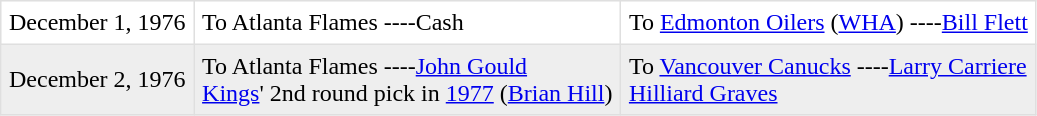<table border=1 style="border-collapse:collapse" bordercolor="#DFDFDF"  cellpadding="5">
<tr>
<td>December 1, 1976</td>
<td valign="top">To  Atlanta Flames ----Cash</td>
<td valign="top">To  <a href='#'>Edmonton Oilers</a> (<a href='#'>WHA</a>) ----<a href='#'>Bill Flett</a></td>
</tr>
<tr bgcolor="#eeeeee">
<td>December 2, 1976</td>
<td valign="top">To  Atlanta Flames ----<a href='#'>John Gould</a><br><a href='#'>Kings</a>' 2nd round pick in <a href='#'>1977</a> (<a href='#'>Brian Hill</a>)</td>
<td valign="top">To  <a href='#'>Vancouver Canucks</a> ----<a href='#'>Larry Carriere</a><br><a href='#'>Hilliard Graves</a></td>
</tr>
</table>
